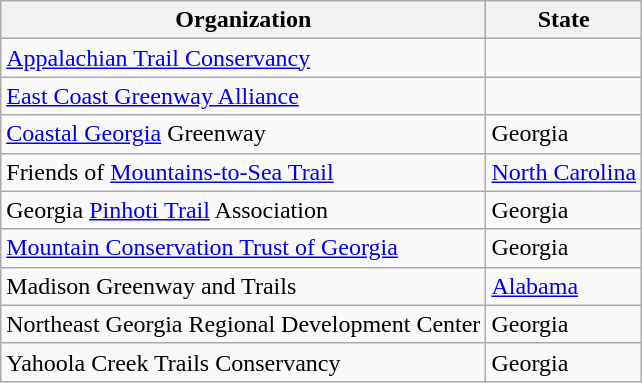<table class="wikitable">
<tr>
<th>Organization</th>
<th>State</th>
</tr>
<tr>
<td><a href='#'>Appalachian Trail Conservancy</a></td>
<td></td>
</tr>
<tr>
<td><a href='#'>East Coast Greenway Alliance</a></td>
<td></td>
</tr>
<tr>
<td><a href='#'>Coastal Georgia</a> Greenway</td>
<td>Georgia</td>
</tr>
<tr>
<td>Friends of <a href='#'>Mountains-to-Sea Trail</a></td>
<td><a href='#'>North Carolina</a></td>
</tr>
<tr>
<td>Georgia <a href='#'>Pinhoti Trail</a> Association</td>
<td>Georgia</td>
</tr>
<tr>
<td><a href='#'>Mountain Conservation Trust of Georgia</a></td>
<td>Georgia</td>
</tr>
<tr>
<td>Madison Greenway and Trails</td>
<td><a href='#'>Alabama</a></td>
</tr>
<tr>
<td>Northeast Georgia Regional Development Center</td>
<td>Georgia</td>
</tr>
<tr>
<td>Yahoola Creek Trails Conservancy</td>
<td>Georgia</td>
</tr>
</table>
